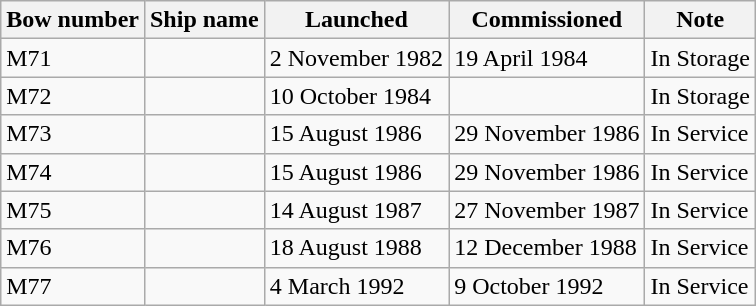<table class="wikitable">
<tr>
<th>Bow number</th>
<th>Ship name</th>
<th>Launched</th>
<th>Commissioned</th>
<th>Note</th>
</tr>
<tr>
<td>M71</td>
<td></td>
<td>2 November 1982</td>
<td>19 April 1984</td>
<td>In Storage</td>
</tr>
<tr>
<td>M72</td>
<td></td>
<td>10 October 1984</td>
<td></td>
<td>In Storage</td>
</tr>
<tr>
<td>M73</td>
<td></td>
<td>15 August 1986</td>
<td>29 November 1986</td>
<td>In Service</td>
</tr>
<tr>
<td>M74</td>
<td></td>
<td>15 August 1986</td>
<td>29 November 1986</td>
<td>In Service</td>
</tr>
<tr>
<td>M75</td>
<td></td>
<td>14 August 1987</td>
<td>27 November 1987</td>
<td>In Service</td>
</tr>
<tr>
<td>M76</td>
<td></td>
<td>18 August 1988</td>
<td>12 December 1988</td>
<td>In Service</td>
</tr>
<tr>
<td>M77</td>
<td></td>
<td>4 March 1992</td>
<td>9 October 1992</td>
<td>In Service</td>
</tr>
</table>
